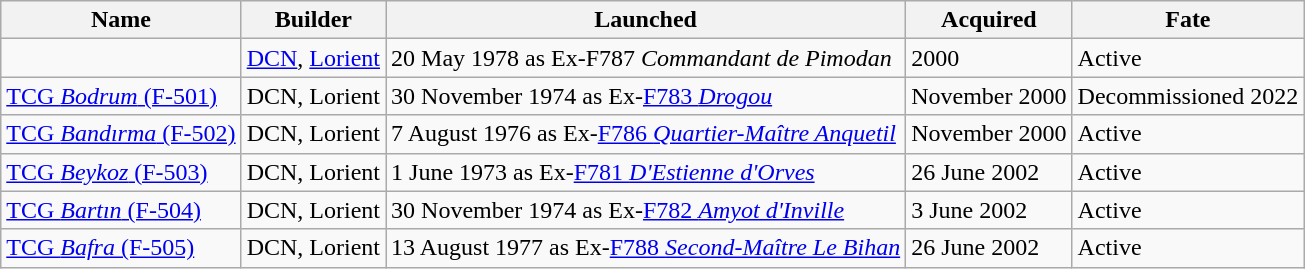<table class="wikitable">
<tr>
<th>Name</th>
<th>Builder</th>
<th>Launched</th>
<th>Acquired</th>
<th>Fate</th>
</tr>
<tr>
<td></td>
<td> <a href='#'>DCN</a>, <a href='#'>Lorient</a></td>
<td>20 May 1978 as Ex-F787 <em>Commandant de Pimodan</em></td>
<td>2000</td>
<td>Active</td>
</tr>
<tr>
<td><a href='#'>TCG <em>Bodrum</em> (F-501)</a></td>
<td> DCN, Lorient</td>
<td>30 November 1974 as Ex-<a href='#'>F783 <em>Drogou</em></a></td>
<td>November 2000</td>
<td>Decommissioned 2022</td>
</tr>
<tr>
<td><a href='#'>TCG <em>Bandırma</em> (F-502)</a></td>
<td> DCN, Lorient</td>
<td>7 August 1976 as Ex-<a href='#'>F786 <em>Quartier-Maître Anquetil</em></a></td>
<td>November 2000</td>
<td>Active</td>
</tr>
<tr>
<td><a href='#'>TCG <em>Beykoz</em> (F-503)</a></td>
<td> DCN, Lorient</td>
<td>1 June 1973 as Ex-<a href='#'>F781 <em>D'Estienne d'Orves</em></a></td>
<td>26 June 2002</td>
<td>Active</td>
</tr>
<tr>
<td><a href='#'>TCG <em>Bartın</em> (F-504)</a></td>
<td> DCN, Lorient</td>
<td>30 November 1974 as Ex-<a href='#'>F782 <em>Amyot d'Inville</em></a></td>
<td>3 June 2002</td>
<td>Active</td>
</tr>
<tr>
<td><a href='#'>TCG <em>Bafra</em> (F-505)</a></td>
<td> DCN, Lorient</td>
<td>13 August 1977 as Ex-<a href='#'>F788 <em>Second-Maître Le Bihan</em></a></td>
<td>26 June 2002</td>
<td>Active</td>
</tr>
</table>
